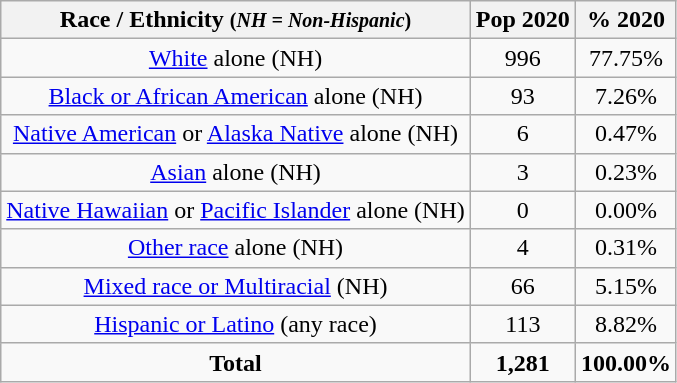<table class="wikitable" style="text-align:center;">
<tr>
<th>Race / Ethnicity <small>(<em>NH = Non-Hispanic</em>)</small></th>
<th>Pop 2020</th>
<th>% 2020</th>
</tr>
<tr>
<td><a href='#'>White</a> alone (NH)</td>
<td>996</td>
<td>77.75%</td>
</tr>
<tr>
<td><a href='#'>Black or African American</a> alone (NH)</td>
<td>93</td>
<td>7.26%</td>
</tr>
<tr>
<td><a href='#'>Native American</a> or <a href='#'>Alaska Native</a> alone (NH)</td>
<td>6</td>
<td>0.47%</td>
</tr>
<tr>
<td><a href='#'>Asian</a> alone (NH)</td>
<td>3</td>
<td>0.23%</td>
</tr>
<tr>
<td><a href='#'>Native Hawaiian</a> or <a href='#'>Pacific Islander</a> alone (NH)</td>
<td>0</td>
<td>0.00%</td>
</tr>
<tr>
<td><a href='#'>Other race</a> alone (NH)</td>
<td>4</td>
<td>0.31%</td>
</tr>
<tr>
<td><a href='#'>Mixed race or Multiracial</a> (NH)</td>
<td>66</td>
<td>5.15%</td>
</tr>
<tr>
<td><a href='#'>Hispanic or Latino</a> (any race)</td>
<td>113</td>
<td>8.82%</td>
</tr>
<tr>
<td><strong>Total</strong></td>
<td><strong>1,281</strong></td>
<td><strong>100.00%</strong></td>
</tr>
</table>
